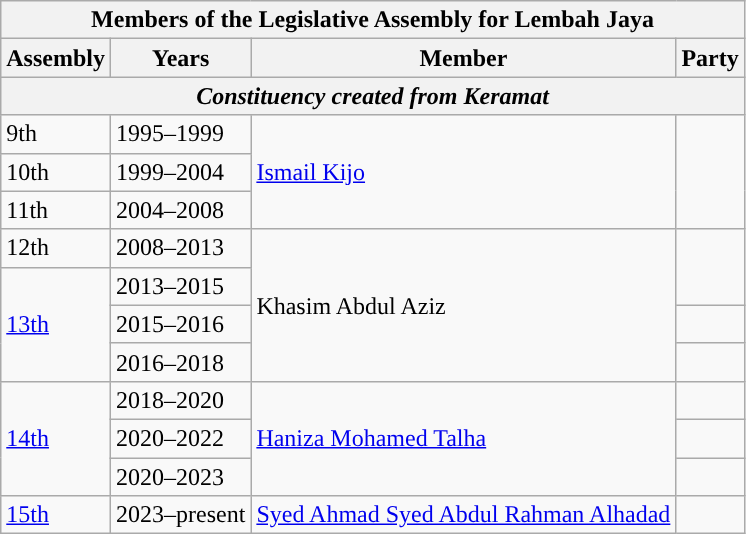<table class=wikitable>
<tr>
<th colspan=4>Members of the Legislative Assembly for Lembah Jaya</th>
</tr>
<tr>
<th>Assembly</th>
<th>Years</th>
<th>Member</th>
<th>Party</th>
</tr>
<tr>
<th colspan=4 align=center><em>Constituency created from Keramat</em></th>
</tr>
<tr>
<td>9th</td>
<td>1995–1999</td>
<td rowspan=3><a href='#'>Ismail Kijo</a></td>
<td rowspan=3></td>
</tr>
<tr>
<td>10th</td>
<td>1999–2004</td>
</tr>
<tr>
<td>11th</td>
<td>2004–2008</td>
</tr>
<tr>
<td>12th</td>
<td>2008–2013</td>
<td rowspan=4>Khasim Abdul Aziz</td>
<td rowspan=2></td>
</tr>
<tr>
<td rowspan=3><a href='#'>13th</a></td>
<td>2013–2015</td>
</tr>
<tr>
<td>2015–2016</td>
<td></td>
</tr>
<tr>
<td>2016–2018</td>
<td></td>
</tr>
<tr>
<td rowspan="3"><a href='#'>14th</a></td>
<td>2018–2020</td>
<td rowspan=3><a href='#'>Haniza Mohamed Talha</a></td>
<td></td>
</tr>
<tr>
<td>2020–2022</td>
<td></td>
</tr>
<tr>
<td>2020–2023</td>
<td></td>
</tr>
<tr>
<td><a href='#'>15th</a></td>
<td>2023–present</td>
<td><a href='#'>Syed Ahmad Syed Abdul Rahman Alhadad</a></td>
<td></td>
</tr>
</table>
